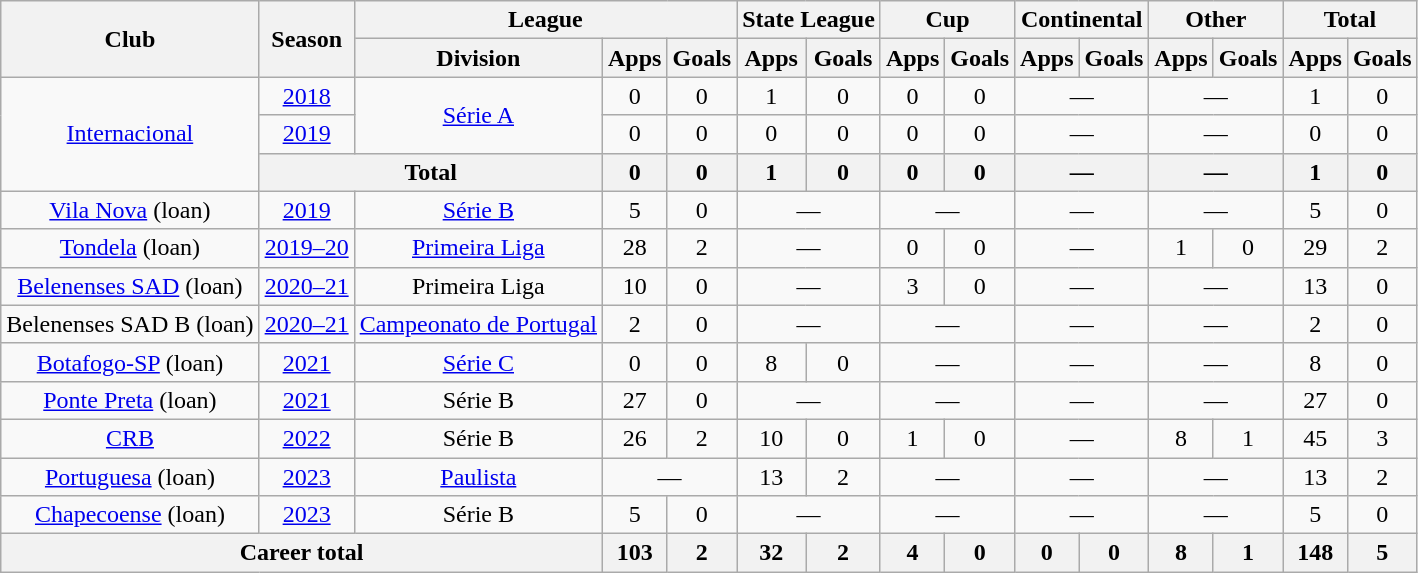<table class="wikitable" style="text-align: center">
<tr>
<th rowspan="2">Club</th>
<th rowspan="2">Season</th>
<th colspan="3">League</th>
<th colspan="2">State League</th>
<th colspan="2">Cup</th>
<th colspan="2">Continental</th>
<th colspan="2">Other</th>
<th colspan="2">Total</th>
</tr>
<tr>
<th>Division</th>
<th>Apps</th>
<th>Goals</th>
<th>Apps</th>
<th>Goals</th>
<th>Apps</th>
<th>Goals</th>
<th>Apps</th>
<th>Goals</th>
<th>Apps</th>
<th>Goals</th>
<th>Apps</th>
<th>Goals</th>
</tr>
<tr>
<td rowspan="3"><a href='#'>Internacional</a></td>
<td><a href='#'>2018</a></td>
<td rowspan="2"><a href='#'>Série A</a></td>
<td>0</td>
<td>0</td>
<td>1</td>
<td>0</td>
<td>0</td>
<td>0</td>
<td colspan="2">—</td>
<td colspan="2">—</td>
<td>1</td>
<td>0</td>
</tr>
<tr>
<td><a href='#'>2019</a></td>
<td>0</td>
<td>0</td>
<td>0</td>
<td>0</td>
<td>0</td>
<td>0</td>
<td colspan="2">—</td>
<td colspan="2">—</td>
<td>0</td>
<td>0</td>
</tr>
<tr>
<th colspan="2">Total</th>
<th>0</th>
<th>0</th>
<th>1</th>
<th>0</th>
<th>0</th>
<th>0</th>
<th colspan="2">—</th>
<th colspan="2">—</th>
<th>1</th>
<th>0</th>
</tr>
<tr>
<td><a href='#'>Vila Nova</a> (loan)</td>
<td><a href='#'>2019</a></td>
<td><a href='#'>Série B</a></td>
<td>5</td>
<td>0</td>
<td colspan="2">—</td>
<td colspan="2">—</td>
<td colspan="2">—</td>
<td colspan="2">—</td>
<td>5</td>
<td>0</td>
</tr>
<tr>
<td><a href='#'>Tondela</a> (loan)</td>
<td><a href='#'>2019–20</a></td>
<td><a href='#'>Primeira Liga</a></td>
<td>28</td>
<td>2</td>
<td colspan="2">—</td>
<td>0</td>
<td>0</td>
<td colspan="2">—</td>
<td>1</td>
<td>0</td>
<td>29</td>
<td>2</td>
</tr>
<tr>
<td><a href='#'>Belenenses SAD</a> (loan)</td>
<td><a href='#'>2020–21</a></td>
<td>Primeira Liga</td>
<td>10</td>
<td>0</td>
<td colspan="2">—</td>
<td>3</td>
<td>0</td>
<td colspan="2">—</td>
<td colspan="2">—</td>
<td>13</td>
<td>0</td>
</tr>
<tr>
<td>Belenenses SAD B (loan)</td>
<td><a href='#'>2020–21</a></td>
<td><a href='#'>Campeonato de Portugal</a></td>
<td>2</td>
<td>0</td>
<td colspan="2">—</td>
<td colspan="2">—</td>
<td colspan="2">—</td>
<td colspan="2">—</td>
<td>2</td>
<td>0</td>
</tr>
<tr>
<td><a href='#'>Botafogo-SP</a> (loan)</td>
<td><a href='#'>2021</a></td>
<td><a href='#'>Série C</a></td>
<td>0</td>
<td>0</td>
<td>8</td>
<td>0</td>
<td colspan="2">—</td>
<td colspan="2">—</td>
<td colspan="2">—</td>
<td>8</td>
<td>0</td>
</tr>
<tr>
<td><a href='#'>Ponte Preta</a> (loan)</td>
<td><a href='#'>2021</a></td>
<td>Série B</td>
<td>27</td>
<td>0</td>
<td colspan="2">—</td>
<td colspan="2">—</td>
<td colspan="2">—</td>
<td colspan="2">—</td>
<td>27</td>
<td>0</td>
</tr>
<tr>
<td><a href='#'>CRB</a></td>
<td><a href='#'>2022</a></td>
<td>Série B</td>
<td>26</td>
<td>2</td>
<td>10</td>
<td>0</td>
<td>1</td>
<td>0</td>
<td colspan="2">—</td>
<td>8</td>
<td>1</td>
<td>45</td>
<td>3</td>
</tr>
<tr>
<td><a href='#'>Portuguesa</a> (loan)</td>
<td><a href='#'>2023</a></td>
<td><a href='#'>Paulista</a></td>
<td colspan="2">—</td>
<td>13</td>
<td>2</td>
<td colspan="2">—</td>
<td colspan="2">—</td>
<td colspan="2">—</td>
<td>13</td>
<td>2</td>
</tr>
<tr>
<td><a href='#'>Chapecoense</a> (loan)</td>
<td><a href='#'>2023</a></td>
<td>Série B</td>
<td>5</td>
<td>0</td>
<td colspan="2">—</td>
<td colspan="2">—</td>
<td colspan="2">—</td>
<td colspan="2">—</td>
<td>5</td>
<td>0</td>
</tr>
<tr>
<th colspan="3"><strong>Career total</strong></th>
<th>103</th>
<th>2</th>
<th>32</th>
<th>2</th>
<th>4</th>
<th>0</th>
<th>0</th>
<th>0</th>
<th>8</th>
<th>1</th>
<th>148</th>
<th>5</th>
</tr>
</table>
